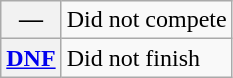<table class="wikitable">
<tr>
<th scope="row">—</th>
<td>Did not compete</td>
</tr>
<tr>
<th scope="row"><a href='#'>DNF</a></th>
<td>Did not finish</td>
</tr>
</table>
